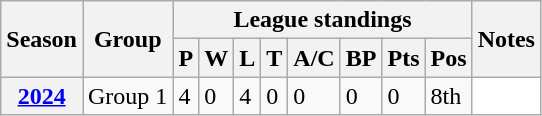<table class="wikitable sortable">
<tr>
<th scope="col" rowspan="2">Season</th>
<th scope="col" rowspan="2">Group</th>
<th scope="col" colspan="8">League standings</th>
<th scope="col" rowspan="2">Notes</th>
</tr>
<tr>
<th scope="col">P</th>
<th scope="col">W</th>
<th scope="col">L</th>
<th scope="col">T</th>
<th scope="col">A/C</th>
<th scope="col">BP</th>
<th scope="col">Pts</th>
<th scope="col">Pos</th>
</tr>
<tr>
<th scope="row"><a href='#'>2024</a></th>
<td>Group 1</td>
<td>4</td>
<td>0</td>
<td>4</td>
<td>0</td>
<td>0</td>
<td>0</td>
<td>0</td>
<td>8th</td>
<td style="background: white;"></td>
</tr>
</table>
